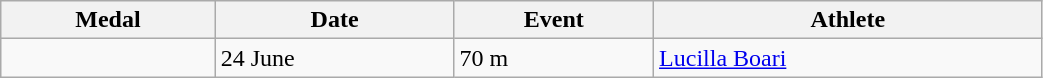<table class="wikitable sortable" width=55% style="font-size:100%; text-align:left;">
<tr>
<th>Medal</th>
<th>Date</th>
<th>Event</th>
<th>Athlete</th>
</tr>
<tr>
<td></td>
<td>24 June</td>
<td>70 m</td>
<td><a href='#'>Lucilla Boari</a></td>
</tr>
</table>
